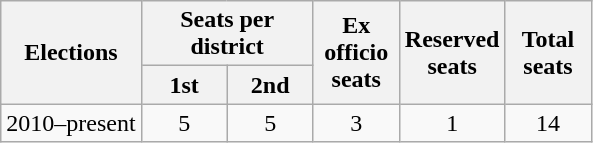<table class="wikitable" style="text-align:center">
<tr>
<th rowspan="2">Elections</th>
<th colspan="2">Seats per district</th>
<th rowspan="2" width="50px">Ex officio seats</th>
<th rowspan="2" width="50px">Reserved seats</th>
<th rowspan="2" width="50px">Total seats</th>
</tr>
<tr>
<th width="50px">1st</th>
<th width="50px">2nd</th>
</tr>
<tr>
<td>2010–present</td>
<td>5</td>
<td>5</td>
<td>3</td>
<td>1</td>
<td>14</td>
</tr>
</table>
